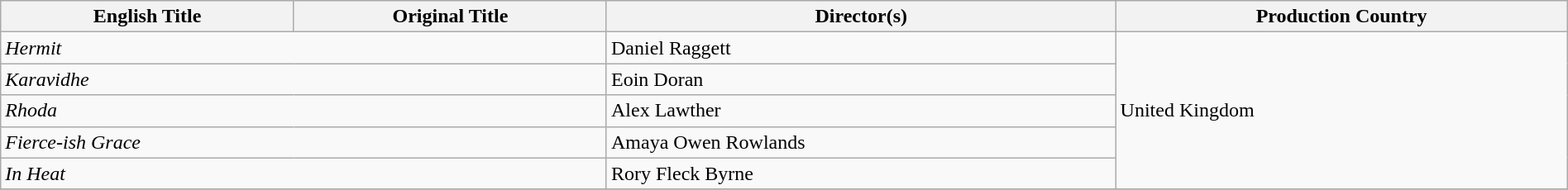<table class="wikitable" style="width:100%; margin-bottom:4px">
<tr>
<th>English Title</th>
<th>Original Title</th>
<th>Director(s)</th>
<th>Production Country</th>
</tr>
<tr>
<td colspan="2"><em>Hermit</em></td>
<td>Daniel Raggett</td>
<td rowspan="5">United Kingdom</td>
</tr>
<tr>
<td colspan="2"><em>Karavidhe</em></td>
<td>Eoin Doran</td>
</tr>
<tr>
<td colspan="2"><em>Rhoda</em></td>
<td>Alex Lawther</td>
</tr>
<tr>
<td colspan="2"><em>Fierce-ish Grace</em></td>
<td>Amaya Owen Rowlands</td>
</tr>
<tr>
<td colspan="2"><em>In Heat</em></td>
<td>Rory Fleck Byrne</td>
</tr>
<tr>
</tr>
</table>
